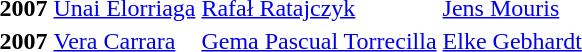<table>
<tr>
<th>2007</th>
<td> <a href='#'>Unai Elorriaga</a></td>
<td> <a href='#'>Rafał Ratajczyk</a></td>
<td> <a href='#'>Jens Mouris</a></td>
</tr>
<tr>
<th>2007</th>
<td> <a href='#'>Vera Carrara</a></td>
<td> <a href='#'>Gema Pascual Torrecilla</a></td>
<td> <a href='#'>Elke Gebhardt</a></td>
</tr>
</table>
